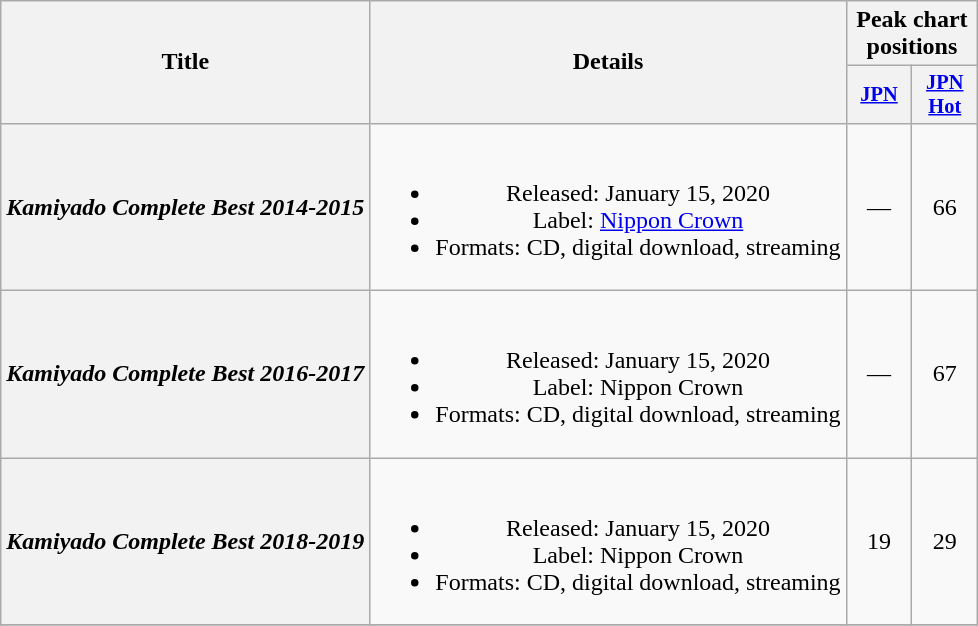<table class="wikitable plainrowheaders" style="text-align:center;">
<tr>
<th scope="col" rowspan="2">Title</th>
<th scope="col" rowspan="2">Details</th>
<th scope="col" colspan="2">Peak chart positions</th>
</tr>
<tr>
<th scope="col" style="width:2.75em;font-size:85%;"><a href='#'>JPN</a><br></th>
<th scope="col" style="width:2.75em;font-size:85%;"><a href='#'>JPN<br>Hot</a><br></th>
</tr>
<tr>
<th scope="row"><em>Kamiyado Complete Best 2014-2015</em></th>
<td><br><ul><li>Released: January 15, 2020</li><li>Label: <a href='#'>Nippon Crown</a></li><li>Formats: CD, digital download, streaming</li></ul></td>
<td>—</td>
<td>66</td>
</tr>
<tr>
<th scope="row"><em>Kamiyado Complete Best 2016-2017</em></th>
<td><br><ul><li>Released: January 15, 2020</li><li>Label: Nippon Crown</li><li>Formats: CD, digital download, streaming</li></ul></td>
<td>—</td>
<td>67</td>
</tr>
<tr>
<th scope="row"><em>Kamiyado Complete Best 2018-2019</em></th>
<td><br><ul><li>Released: January 15, 2020</li><li>Label: Nippon Crown</li><li>Formats: CD, digital download, streaming</li></ul></td>
<td>19</td>
<td>29</td>
</tr>
<tr>
</tr>
</table>
